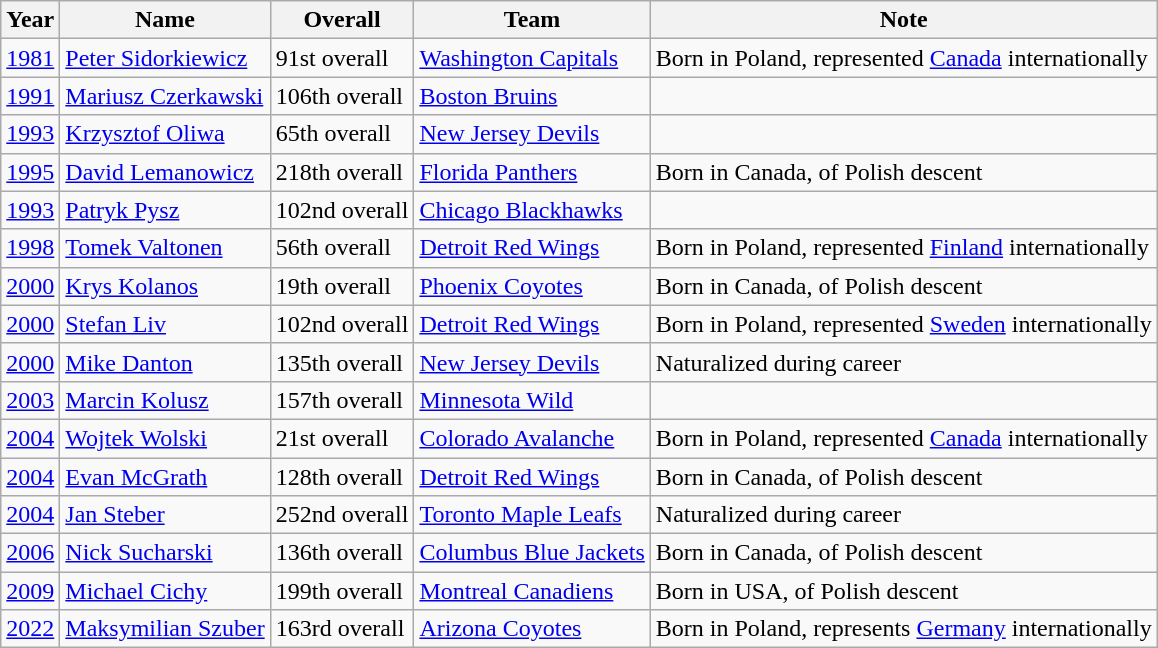<table class="wikitable">
<tr>
<th>Year</th>
<th>Name</th>
<th>Overall</th>
<th>Team</th>
<th>Note</th>
</tr>
<tr>
<td><a href='#'>1981</a></td>
<td><a href='#'>Peter Sidorkiewicz</a></td>
<td>91st overall</td>
<td><a href='#'>Washington Capitals</a></td>
<td>Born in Poland, represented <a href='#'>Canada</a> internationally</td>
</tr>
<tr>
<td><a href='#'>1991</a></td>
<td><a href='#'>Mariusz Czerkawski</a></td>
<td>106th overall</td>
<td><a href='#'>Boston Bruins</a></td>
<td></td>
</tr>
<tr>
<td><a href='#'>1993</a></td>
<td><a href='#'>Krzysztof Oliwa</a></td>
<td>65th overall</td>
<td><a href='#'>New Jersey Devils</a></td>
<td></td>
</tr>
<tr>
<td><a href='#'>1995</a></td>
<td><a href='#'>David Lemanowicz</a></td>
<td>218th overall</td>
<td><a href='#'>Florida Panthers</a></td>
<td>Born in Canada, of Polish descent</td>
</tr>
<tr>
<td><a href='#'>1993</a></td>
<td><a href='#'>Patryk Pysz</a></td>
<td>102nd overall</td>
<td><a href='#'>Chicago Blackhawks</a></td>
<td></td>
</tr>
<tr>
<td><a href='#'>1998</a></td>
<td><a href='#'>Tomek Valtonen</a></td>
<td>56th overall</td>
<td><a href='#'>Detroit Red Wings</a></td>
<td>Born in Poland, represented <a href='#'>Finland</a> internationally</td>
</tr>
<tr>
<td><a href='#'>2000</a></td>
<td><a href='#'>Krys Kolanos</a></td>
<td>19th overall</td>
<td><a href='#'>Phoenix Coyotes</a></td>
<td>Born in Canada, of Polish descent</td>
</tr>
<tr>
<td><a href='#'>2000</a></td>
<td><a href='#'>Stefan Liv</a></td>
<td>102nd overall</td>
<td><a href='#'>Detroit Red Wings</a></td>
<td>Born in Poland, represented <a href='#'>Sweden</a> internationally</td>
</tr>
<tr>
<td><a href='#'>2000</a></td>
<td><a href='#'>Mike Danton</a></td>
<td>135th overall</td>
<td><a href='#'>New Jersey Devils</a></td>
<td>Naturalized during career</td>
</tr>
<tr>
<td><a href='#'>2003</a></td>
<td><a href='#'>Marcin Kolusz</a></td>
<td>157th overall</td>
<td><a href='#'>Minnesota Wild</a></td>
<td></td>
</tr>
<tr>
<td><a href='#'>2004</a></td>
<td><a href='#'>Wojtek Wolski</a></td>
<td>21st overall</td>
<td><a href='#'>Colorado Avalanche</a></td>
<td>Born in Poland, represented <a href='#'>Canada</a> internationally</td>
</tr>
<tr>
<td><a href='#'>2004</a></td>
<td><a href='#'>Evan McGrath</a></td>
<td>128th overall</td>
<td><a href='#'>Detroit Red Wings</a></td>
<td>Born in Canada, of Polish descent</td>
</tr>
<tr>
<td><a href='#'>2004</a></td>
<td><a href='#'>Jan Steber</a></td>
<td>252nd overall</td>
<td><a href='#'>Toronto Maple Leafs</a></td>
<td>Naturalized during career</td>
</tr>
<tr>
<td><a href='#'>2006</a></td>
<td><a href='#'>Nick Sucharski</a></td>
<td>136th overall</td>
<td><a href='#'>Columbus Blue Jackets</a></td>
<td>Born in Canada, of Polish descent</td>
</tr>
<tr>
<td><a href='#'>2009</a></td>
<td><a href='#'>Michael Cichy</a></td>
<td>199th overall</td>
<td><a href='#'>Montreal Canadiens</a></td>
<td>Born in USA, of Polish descent</td>
</tr>
<tr>
<td><a href='#'>2022</a></td>
<td><a href='#'>Maksymilian Szuber</a></td>
<td>163rd overall</td>
<td><a href='#'>Arizona Coyotes</a></td>
<td>Born in Poland, represents <a href='#'>Germany</a> internationally</td>
</tr>
</table>
